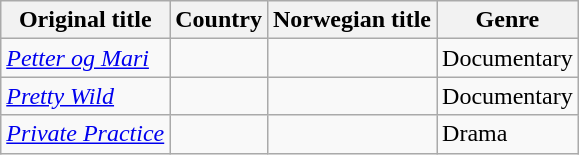<table class="wikitable">
<tr>
<th>Original title</th>
<th>Country</th>
<th>Norwegian title</th>
<th>Genre</th>
</tr>
<tr>
<td><em><a href='#'>Petter og Mari</a></em></td>
<td></td>
<td></td>
<td>Documentary</td>
</tr>
<tr>
<td><em><a href='#'>Pretty Wild</a></em></td>
<td></td>
<td></td>
<td>Documentary</td>
</tr>
<tr>
<td><em><a href='#'>Private Practice</a></em></td>
<td></td>
<td></td>
<td>Drama</td>
</tr>
</table>
